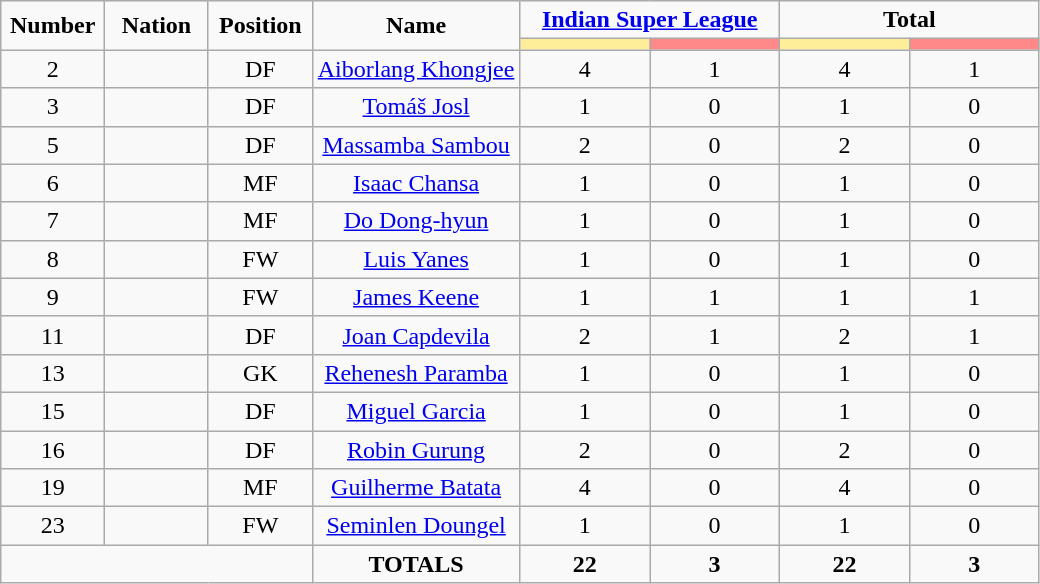<table class="wikitable" style="font-size: 100%; text-align: center;">
<tr>
<td rowspan="2" width="10%" align="center"><strong>Number</strong></td>
<td rowspan="2" width="10%" align="center"><strong>Nation</strong></td>
<td rowspan="2" width="10%" align="center"><strong>Position</strong></td>
<td rowspan="2" width="20%" align="center"><strong>Name</strong></td>
<td colspan="2" align="center"><strong><a href='#'>Indian Super League</a></strong></td>
<td colspan="2" align="center"><strong>Total</strong></td>
</tr>
<tr>
<th width=60 style="background: #FFEE99"></th>
<th width=60 style="background: #FF8888"></th>
<th width=60 style="background: #FFEE99"></th>
<th width=60 style="background: #FF8888"></th>
</tr>
<tr>
<td>2</td>
<td></td>
<td>DF</td>
<td><a href='#'>Aiborlang Khongjee</a></td>
<td>4</td>
<td>1</td>
<td>4</td>
<td>1</td>
</tr>
<tr>
<td>3</td>
<td></td>
<td>DF</td>
<td><a href='#'>Tomáš Josl</a></td>
<td>1</td>
<td>0</td>
<td>1</td>
<td>0</td>
</tr>
<tr>
<td>5</td>
<td></td>
<td>DF</td>
<td><a href='#'>Massamba Sambou</a></td>
<td>2</td>
<td>0</td>
<td>2</td>
<td>0</td>
</tr>
<tr>
<td>6</td>
<td></td>
<td>MF</td>
<td><a href='#'>Isaac Chansa</a></td>
<td>1</td>
<td>0</td>
<td>1</td>
<td>0</td>
</tr>
<tr>
<td>7</td>
<td></td>
<td>MF</td>
<td><a href='#'>Do Dong-hyun</a></td>
<td>1</td>
<td>0</td>
<td>1</td>
<td>0</td>
</tr>
<tr>
<td>8</td>
<td></td>
<td>FW</td>
<td><a href='#'>Luis Yanes</a></td>
<td>1</td>
<td>0</td>
<td>1</td>
<td>0</td>
</tr>
<tr>
<td>9</td>
<td></td>
<td>FW</td>
<td><a href='#'>James Keene</a></td>
<td>1</td>
<td>1</td>
<td>1</td>
<td>1</td>
</tr>
<tr>
<td>11</td>
<td></td>
<td>DF</td>
<td><a href='#'>Joan Capdevila</a></td>
<td>2</td>
<td>1</td>
<td>2</td>
<td>1</td>
</tr>
<tr>
<td>13</td>
<td></td>
<td>GK</td>
<td><a href='#'>Rehenesh Paramba</a></td>
<td>1</td>
<td>0</td>
<td>1</td>
<td>0</td>
</tr>
<tr>
<td>15</td>
<td></td>
<td>DF</td>
<td><a href='#'>Miguel Garcia</a></td>
<td>1</td>
<td>0</td>
<td>1</td>
<td>0</td>
</tr>
<tr>
<td>16</td>
<td></td>
<td>DF</td>
<td><a href='#'>Robin Gurung</a></td>
<td>2</td>
<td>0</td>
<td>2</td>
<td>0</td>
</tr>
<tr>
<td>19</td>
<td></td>
<td>MF</td>
<td><a href='#'>Guilherme Batata</a></td>
<td>4</td>
<td>0</td>
<td>4</td>
<td>0</td>
</tr>
<tr>
<td>23</td>
<td></td>
<td>FW</td>
<td><a href='#'>Seminlen Doungel</a></td>
<td>1</td>
<td>0</td>
<td>1</td>
<td>0</td>
</tr>
<tr>
<td colspan="3"></td>
<td><strong>TOTALS</strong></td>
<td><strong>22</strong></td>
<td><strong>3</strong></td>
<td><strong>22</strong></td>
<td><strong>3</strong></td>
</tr>
</table>
